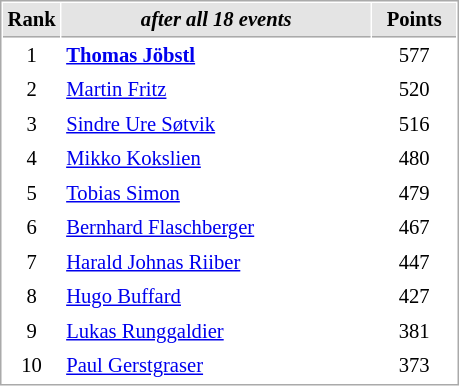<table cellspacing="1" cellpadding="3" style="border:1px solid #AAAAAA;font-size:86%">
<tr style="background-color: #E4E4E4;">
<th style="border-bottom:1px solid #AAAAAA; width: 10px;">Rank</th>
<th style="border-bottom:1px solid #AAAAAA; width: 200px;"><em>after all 18 events</em></th>
<th style="border-bottom:1px solid #AAAAAA; width: 50px;">Points</th>
</tr>
<tr>
<td align=center>1</td>
<td><strong> <a href='#'>Thomas Jöbstl</a></strong></td>
<td align=center>577</td>
</tr>
<tr>
<td align=center>2</td>
<td> <a href='#'>Martin Fritz</a></td>
<td align=center>520</td>
</tr>
<tr>
<td align=center>3</td>
<td> <a href='#'>Sindre Ure Søtvik</a></td>
<td align=center>516</td>
</tr>
<tr>
<td align=center>4</td>
<td> <a href='#'>Mikko Kokslien</a></td>
<td align=center>480</td>
</tr>
<tr>
<td align=center>5</td>
<td> <a href='#'>Tobias Simon</a></td>
<td align=center>479</td>
</tr>
<tr>
<td align=center>6</td>
<td> <a href='#'>Bernhard Flaschberger</a></td>
<td align=center>467</td>
</tr>
<tr>
<td align=center>7</td>
<td> <a href='#'>Harald Johnas Riiber</a></td>
<td align=center>447</td>
</tr>
<tr>
<td align=center>8</td>
<td> <a href='#'>Hugo Buffard</a></td>
<td align=center>427</td>
</tr>
<tr>
<td align=center>9</td>
<td> <a href='#'>Lukas Runggaldier</a></td>
<td align=center>381</td>
</tr>
<tr>
<td align=center>10</td>
<td> <a href='#'>Paul Gerstgraser</a></td>
<td align=center>373</td>
</tr>
</table>
